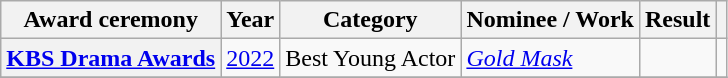<table class="wikitable plainrowheaders sortable">
<tr>
<th scope="col">Award ceremony</th>
<th scope="col">Year</th>
<th scope="col">Category</th>
<th scope="col">Nominee / Work</th>
<th scope="col">Result</th>
<th scope="col" class="unsortable"></th>
</tr>
<tr>
<th scope="row"  rowspan="1"><a href='#'>KBS Drama Awards</a></th>
<td style="text-align:center" rowspan="1"><a href='#'>2022</a></td>
<td>Best Young Actor</td>
<td><em><a href='#'>Gold Mask</a></em></td>
<td></td>
<td style="text-align:center"></td>
</tr>
<tr>
</tr>
</table>
